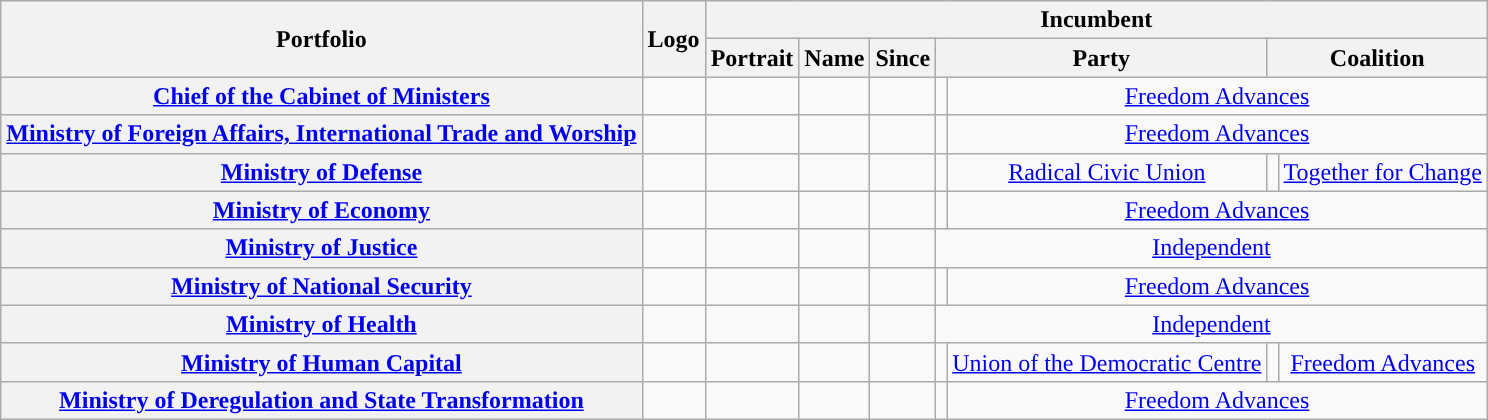<table class="wikitable plainrowheaders sortable" style="text-align:center">
<tr>
<th scope="col" rowspan="2">Portfolio</th>
<th scope="col" rowspan="2" class="unsortable">Logo</th>
<th scope="col" colspan="7">Incumbent</th>
</tr>
<tr>
<th scope="col" class="unsortable">Portrait</th>
<th scope="col">Name</th>
<th scope="col">Since</th>
<th scope="col" colspan="2">Party</th>
<th scope="col" colspan="2">Coalition</th>
</tr>
<tr>
<th scope="row"><a href='#'>Chief of the Cabinet of Ministers</a></th>
<td></td>
<td></td>
<td></td>
<td></td>
<td></td>
<td colspan="4"><a href='#'>Freedom Advances</a></td>
</tr>
<tr>
<th scope="row"><a href='#'>Ministry of Foreign Affairs, International Trade and Worship</a></th>
<td></td>
<td></td>
<td></td>
<td></td>
<td></td>
<td colspan="4"><a href='#'>Freedom Advances</a></td>
</tr>
<tr>
<th scope="row"><a href='#'>Ministry of Defense</a></th>
<td></td>
<td></td>
<td></td>
<td></td>
<td></td>
<td><a href='#'>Radical Civic Union</a></td>
<td></td>
<td><a href='#'>Together for Change</a></td>
</tr>
<tr>
<th scope="row"><a href='#'>Ministry of Economy</a></th>
<td></td>
<td></td>
<td></td>
<td></td>
<td></td>
<td colspan="4"><a href='#'>Freedom Advances</a></td>
</tr>
<tr>
<th scope="row"><a href='#'>Ministry of Justice</a></th>
<td></td>
<td></td>
<td></td>
<td></td>
<td colspan="4"><a href='#'>Independent</a></td>
</tr>
<tr>
<th scope="row"><a href='#'>Ministry of National Security</a></th>
<td></td>
<td></td>
<td></td>
<td></td>
<td></td>
<td colspan="4"><a href='#'>Freedom Advances</a></td>
</tr>
<tr>
<th scope="row"><a href='#'>Ministry of Health</a></th>
<td></td>
<td></td>
<td></td>
<td></td>
<td colspan="4"><a href='#'>Independent</a></td>
</tr>
<tr>
<th scope="row"><a href='#'>Ministry of Human Capital</a></th>
<td></td>
<td></td>
<td></td>
<td></td>
<td></td>
<td><a href='#'>Union of the Democratic Centre</a></td>
<td></td>
<td><a href='#'>Freedom Advances</a></td>
</tr>
<tr>
<th scope="row"><a href='#'>Ministry of Deregulation and State Transformation</a></th>
<td></td>
<td></td>
<td></td>
<td></td>
<td></td>
<td colspan="4"><a href='#'>Freedom Advances</a></td>
</tr>
</table>
